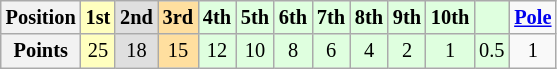<table class="wikitable" style="font-size:85%; text-align:center;">
<tr>
<th>Position</th>
<td style="background:#ffffbf;"><strong>1st</strong></td>
<td style="background:#dfdfdf;"><strong>2nd</strong></td>
<td style="background:#ffdf9f;"><strong>3rd</strong></td>
<td style="background:#dfffdf;"><strong>4th</strong></td>
<td style="background:#dfffdf;"><strong>5th</strong></td>
<td style="background:#dfffdf;"><strong>6th</strong></td>
<td style="background:#dfffdf;"><strong>7th</strong></td>
<td style="background:#dfffdf;"><strong>8th</strong></td>
<td style="background:#dfffdf;"><strong>9th</strong></td>
<td style="background:#dfffdf;"><strong>10th</strong></td>
<td style="background:#dfffdf;"><strong></strong></td>
<td><strong><a href='#'>Pole</a></strong></td>
</tr>
<tr>
<th>Points</th>
<td style="background:#ffffbf;">25</td>
<td style="background:#dfdfdf;">18</td>
<td style="background:#ffdf9f;">15</td>
<td style="background:#dfffdf;">12</td>
<td style="background:#dfffdf;">10</td>
<td style="background:#dfffdf;">8</td>
<td style="background:#dfffdf;">6</td>
<td style="background:#dfffdf;">4</td>
<td style="background:#dfffdf;">2</td>
<td style="background:#dfffdf;">1</td>
<td style="background:#dfffdf;">0.5</td>
<td>1</td>
</tr>
</table>
